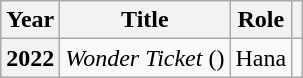<table class="wikitable plainrowheaders">
<tr>
<th scope="col">Year</th>
<th scope="col">Title</th>
<th scope="col">Role</th>
<th scope="col" class="unsortable"></th>
</tr>
<tr>
<th scope="row">2022</th>
<td><em>Wonder Ticket</em> ()</td>
<td>Hana</td>
<td style="text-align:center"></td>
</tr>
</table>
